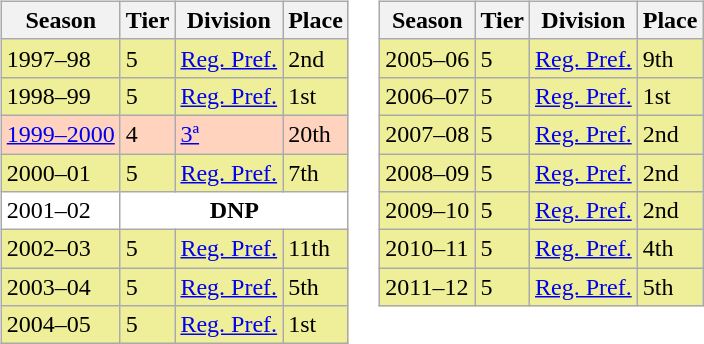<table>
<tr>
<td valign="top" width=0%><br><table class="wikitable">
<tr style="background:#f0f6fa;">
<th>Season</th>
<th>Tier</th>
<th>Division</th>
<th>Place</th>
</tr>
<tr>
<td style="background:#EFEF99;">1997–98</td>
<td style="background:#EFEF99;">5</td>
<td style="background:#EFEF99;"><a href='#'>Reg. Pref.</a></td>
<td style="background:#EFEF99;">2nd</td>
</tr>
<tr>
<td style="background:#EFEF99;">1998–99</td>
<td style="background:#EFEF99;">5</td>
<td style="background:#EFEF99;"><a href='#'>Reg. Pref.</a></td>
<td style="background:#EFEF99;">1st</td>
</tr>
<tr>
<td style="background:#FFD3BD;"><a href='#'>1999–2000</a></td>
<td style="background:#FFD3BD;">4</td>
<td style="background:#FFD3BD;"><a href='#'>3ª</a></td>
<td style="background:#FFD3BD;">20th</td>
</tr>
<tr>
<td style="background:#EFEF99;">2000–01</td>
<td style="background:#EFEF99;">5</td>
<td style="background:#EFEF99;"><a href='#'>Reg. Pref.</a></td>
<td style="background:#EFEF99;">7th</td>
</tr>
<tr>
<td style="background:#FFFFFF;">2001–02</td>
<th style="background:#FFFFFF;" colspan="3">DNP</th>
</tr>
<tr>
<td style="background:#EFEF99;">2002–03</td>
<td style="background:#EFEF99;">5</td>
<td style="background:#EFEF99;"><a href='#'>Reg. Pref.</a></td>
<td style="background:#EFEF99;">11th</td>
</tr>
<tr>
<td style="background:#EFEF99;">2003–04</td>
<td style="background:#EFEF99;">5</td>
<td style="background:#EFEF99;"><a href='#'>Reg. Pref.</a></td>
<td style="background:#EFEF99;">5th</td>
</tr>
<tr>
<td style="background:#EFEF99;">2004–05</td>
<td style="background:#EFEF99;">5</td>
<td style="background:#EFEF99;"><a href='#'>Reg. Pref.</a></td>
<td style="background:#EFEF99;">1st</td>
</tr>
</table>
</td>
<td valign="top" width=0%><br><table class="wikitable">
<tr style="background:#f0f6fa;">
<th>Season</th>
<th>Tier</th>
<th>Division</th>
<th>Place</th>
</tr>
<tr>
<td style="background:#EFEF99;">2005–06</td>
<td style="background:#EFEF99;">5</td>
<td style="background:#EFEF99;"><a href='#'>Reg. Pref.</a></td>
<td style="background:#EFEF99;">9th</td>
</tr>
<tr>
<td style="background:#EFEF99;">2006–07</td>
<td style="background:#EFEF99;">5</td>
<td style="background:#EFEF99;"><a href='#'>Reg. Pref.</a></td>
<td style="background:#EFEF99;">1st</td>
</tr>
<tr>
<td style="background:#EFEF99;">2007–08</td>
<td style="background:#EFEF99;">5</td>
<td style="background:#EFEF99;"><a href='#'>Reg. Pref.</a></td>
<td style="background:#EFEF99;">2nd</td>
</tr>
<tr>
<td style="background:#EFEF99;">2008–09</td>
<td style="background:#EFEF99;">5</td>
<td style="background:#EFEF99;"><a href='#'>Reg. Pref.</a></td>
<td style="background:#EFEF99;">2nd</td>
</tr>
<tr>
<td style="background:#EFEF99;">2009–10</td>
<td style="background:#EFEF99;">5</td>
<td style="background:#EFEF99;"><a href='#'>Reg. Pref.</a></td>
<td style="background:#EFEF99;">2nd</td>
</tr>
<tr>
<td style="background:#EFEF99;">2010–11</td>
<td style="background:#EFEF99;">5</td>
<td style="background:#EFEF99;"><a href='#'>Reg. Pref.</a></td>
<td style="background:#EFEF99;">4th</td>
</tr>
<tr>
<td style="background:#EFEF99;">2011–12</td>
<td style="background:#EFEF99;">5</td>
<td style="background:#EFEF99;"><a href='#'>Reg. Pref.</a></td>
<td style="background:#EFEF99;">5th</td>
</tr>
</table>
</td>
</tr>
</table>
